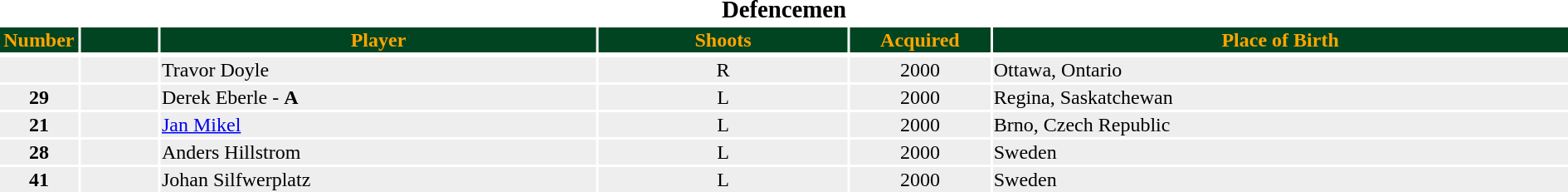<table class="toccolours" style="width:100%">
<tr>
<th colspan=7><big>Defencemen</big></th>
</tr>
<tr style="background:#014421; color:#FFA500">
<th width=5%>Number</th>
<th width=5%></th>
<th !width=15%>Player</th>
<th width=16%>Shoots</th>
<th width=9%>Acquired</th>
<th width=37%>Place of Birth</th>
</tr>
<tr>
</tr>
<tr style="background:#eee">
<td align=center></td>
<td align=center></td>
<td>Travor Doyle</td>
<td align=center>R</td>
<td align=center>2000</td>
<td>Ottawa, Ontario</td>
</tr>
<tr style="background:#eee">
<td align=center><strong>29</strong></td>
<td align=center></td>
<td>Derek Eberle - <strong>A</strong></td>
<td align=center>L</td>
<td align=center>2000</td>
<td>Regina, Saskatchewan</td>
</tr>
<tr style="background:#eee">
<td align=center><strong>21</strong></td>
<td align=center></td>
<td><a href='#'>Jan Mikel</a></td>
<td align=center>L</td>
<td align=center>2000</td>
<td>Brno, Czech Republic</td>
</tr>
<tr style="background:#eee">
<td align=center><strong>28</strong></td>
<td align=center></td>
<td>Anders Hillstrom</td>
<td align=center>L</td>
<td align=center>2000</td>
<td>Sweden</td>
</tr>
<tr style="background:#eee">
<td align=center><strong>41</strong></td>
<td align=center></td>
<td>Johan Silfwerplatz</td>
<td align=center>L</td>
<td align=center>2000</td>
<td>Sweden</td>
</tr>
</table>
